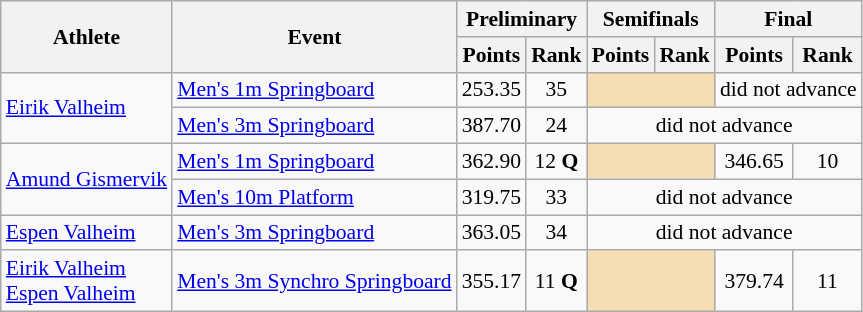<table class=wikitable style="font-size:90%">
<tr>
<th rowspan="2">Athlete</th>
<th rowspan="2">Event</th>
<th colspan="2">Preliminary</th>
<th colspan="2">Semifinals</th>
<th colspan="2">Final</th>
</tr>
<tr>
<th>Points</th>
<th>Rank</th>
<th>Points</th>
<th>Rank</th>
<th>Points</th>
<th>Rank</th>
</tr>
<tr>
<td rowspan="2"><a href='#'>Eirik Valheim</a></td>
<td><a href='#'>Men's 1m Springboard</a></td>
<td align=center>253.35</td>
<td align=center>35</td>
<td colspan= 2 bgcolor="wheat"></td>
<td align=center colspan=2>did not advance</td>
</tr>
<tr>
<td><a href='#'>Men's 3m Springboard</a></td>
<td align=center>387.70</td>
<td align=center>24</td>
<td align=center colspan=4>did not advance</td>
</tr>
<tr>
<td rowspan="2"><a href='#'>Amund Gismervik</a></td>
<td><a href='#'>Men's 1m Springboard</a></td>
<td align=center>362.90</td>
<td align=center>12 <strong>Q</strong></td>
<td colspan= 2 bgcolor="wheat"></td>
<td align=center>346.65</td>
<td align=center>10</td>
</tr>
<tr>
<td><a href='#'>Men's 10m Platform</a></td>
<td align=center>319.75</td>
<td align=center>33</td>
<td align=center colspan=4>did not advance</td>
</tr>
<tr>
<td rowspan="1"><a href='#'>Espen Valheim</a></td>
<td><a href='#'>Men's 3m Springboard</a></td>
<td align=center>363.05</td>
<td align=center>34</td>
<td align=center colspan=4>did not advance</td>
</tr>
<tr>
<td rowspan="1"><a href='#'>Eirik Valheim</a><br><a href='#'>Espen Valheim</a></td>
<td><a href='#'>Men's 3m Synchro Springboard</a></td>
<td align=center>355.17</td>
<td align=center>11 <strong>Q</strong></td>
<td colspan= 2 bgcolor="wheat"></td>
<td align=center>379.74</td>
<td align=center>11</td>
</tr>
</table>
